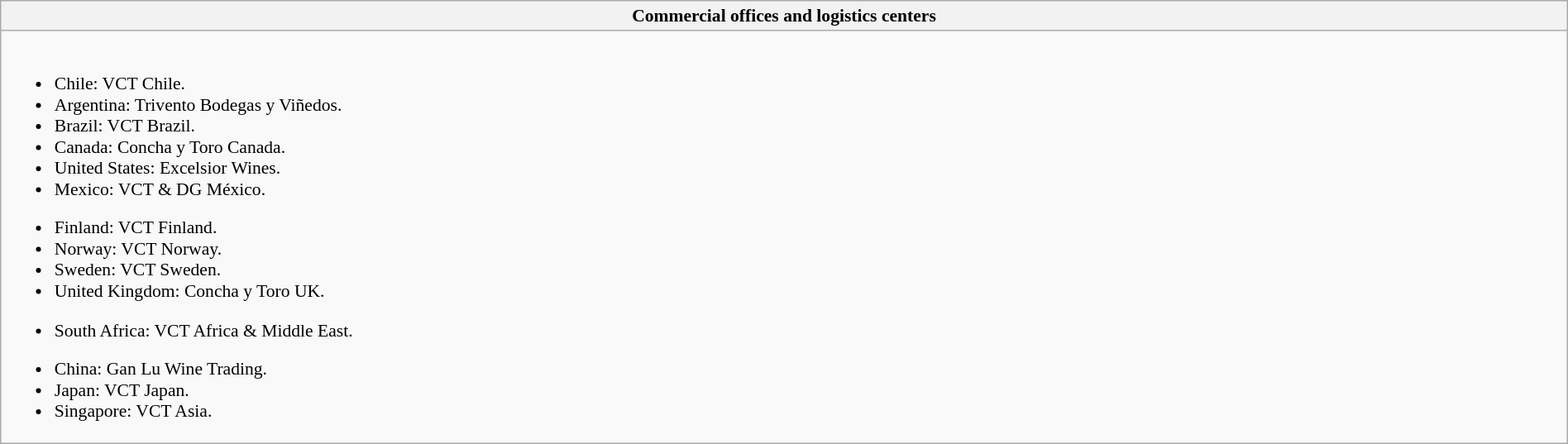<table class="wikitable" width="100%" style="background: #f9f9f9; border: 1px solid; border-collapse: collapse; font-size: 90%; text-align: left;">
<tr>
<th>Commercial offices and logistics centers</th>
</tr>
<tr>
<td><br><ul><li>Chile: VCT Chile.</li><li>Argentina: Trivento Bodegas y Viñedos.</li><li>Brazil: VCT Brazil.</li><li>Canada: Concha y Toro Canada.</li><li>United States: Excelsior Wines.</li><li>Mexico: VCT & DG México.</li></ul><ul><li>Finland: VCT Finland.</li><li>Norway: VCT Norway.</li><li>Sweden: VCT Sweden.</li><li>United Kingdom: Concha y Toro UK.</li></ul><ul><li>South Africa: VCT Africa & Middle East.</li></ul><ul><li>China: Gan Lu Wine Trading.</li><li>Japan: VCT Japan.</li><li>Singapore: VCT Asia.</li></ul></td>
</tr>
</table>
